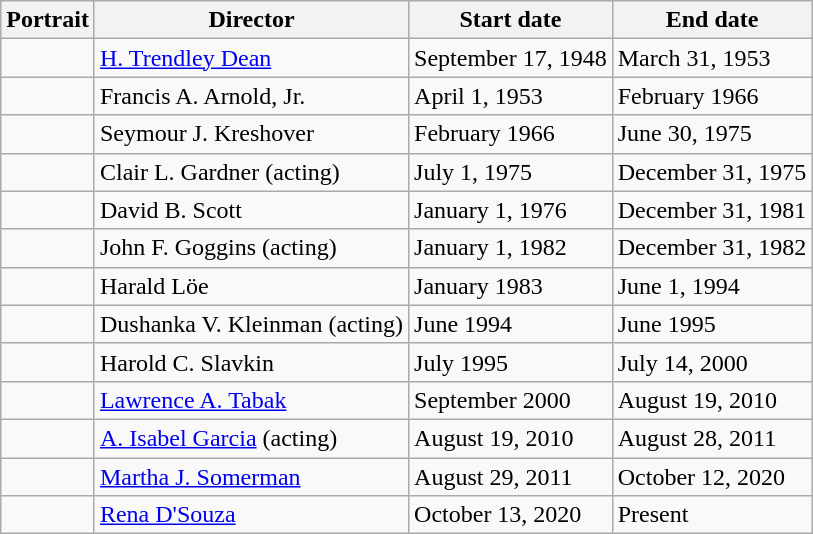<table class="wikitable">
<tr>
<th>Portrait</th>
<th>Director</th>
<th>Start date</th>
<th>End date</th>
</tr>
<tr>
<td></td>
<td><a href='#'>H. Trendley Dean</a></td>
<td>September 17, 1948</td>
<td>March 31, 1953</td>
</tr>
<tr>
<td></td>
<td>Francis A. Arnold, Jr.</td>
<td>April 1, 1953</td>
<td>February 1966</td>
</tr>
<tr>
<td></td>
<td>Seymour J. Kreshover</td>
<td>February 1966</td>
<td>June 30, 1975</td>
</tr>
<tr>
<td></td>
<td>Clair L. Gardner (acting)</td>
<td>July 1, 1975</td>
<td>December 31, 1975</td>
</tr>
<tr>
<td></td>
<td>David B. Scott</td>
<td>January 1, 1976</td>
<td>December 31, 1981</td>
</tr>
<tr>
<td></td>
<td>John F. Goggins (acting)</td>
<td>January 1, 1982</td>
<td>December 31, 1982</td>
</tr>
<tr>
<td></td>
<td>Harald Löe</td>
<td>January 1983</td>
<td>June 1, 1994</td>
</tr>
<tr>
<td></td>
<td>Dushanka V. Kleinman (acting)</td>
<td>June 1994</td>
<td>June 1995</td>
</tr>
<tr>
<td></td>
<td>Harold C. Slavkin</td>
<td>July 1995</td>
<td>July 14, 2000</td>
</tr>
<tr>
<td></td>
<td><a href='#'>Lawrence A. Tabak</a></td>
<td>September 2000</td>
<td>August 19, 2010</td>
</tr>
<tr>
<td></td>
<td><a href='#'>A. Isabel Garcia</a> (acting)</td>
<td>August 19, 2010</td>
<td>August 28, 2011</td>
</tr>
<tr>
<td></td>
<td><a href='#'>Martha J. Somerman</a></td>
<td>August 29, 2011</td>
<td>October 12, 2020</td>
</tr>
<tr>
<td></td>
<td><a href='#'>Rena D'Souza</a></td>
<td>October 13, 2020</td>
<td>Present</td>
</tr>
</table>
